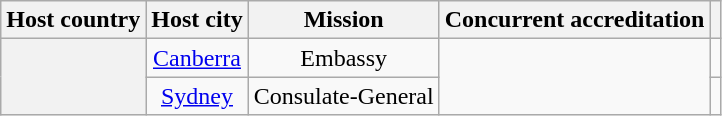<table class="wikitable plainrowheaders" style="text-align:center;">
<tr>
<th scope="col">Host country</th>
<th scope="col">Host city</th>
<th scope="col">Mission</th>
<th scope="col">Concurrent accreditation</th>
<th scope="col"></th>
</tr>
<tr>
<th scope="row" rowspan="2"></th>
<td><a href='#'>Canberra</a></td>
<td>Embassy</td>
<td rowspan="2"></td>
<td></td>
</tr>
<tr>
<td><a href='#'>Sydney</a></td>
<td>Consulate-General</td>
<td></td>
</tr>
</table>
